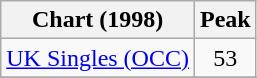<table class="wikitable">
<tr>
<th align="center">Chart (1998)</th>
<th align="center">Peak</th>
</tr>
<tr>
<td align="left"><a href='#'>UK Singles (OCC)</a></td>
<td align="center">53</td>
</tr>
<tr>
</tr>
</table>
